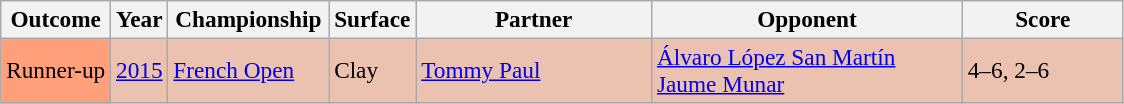<table class="sortable wikitable" style=font-size:97%>
<tr>
<th>Outcome</th>
<th>Year</th>
<th width=100>Championship</th>
<th>Surface</th>
<th width=150>Partner</th>
<th width=200>Opponent</th>
<th width=100>Score</th>
</tr>
<tr style="background:#ebc2af;">
<td style="background:#ffa07a;">Runner-up</td>
<td><a href='#'>2015</a></td>
<td><a href='#'>French Open</a></td>
<td>Clay</td>
<td> <a href='#'>Tommy Paul</a></td>
<td> <a href='#'>Álvaro López San Martín</a> <br>  <a href='#'>Jaume Munar</a></td>
<td>4–6, 2–6</td>
</tr>
</table>
